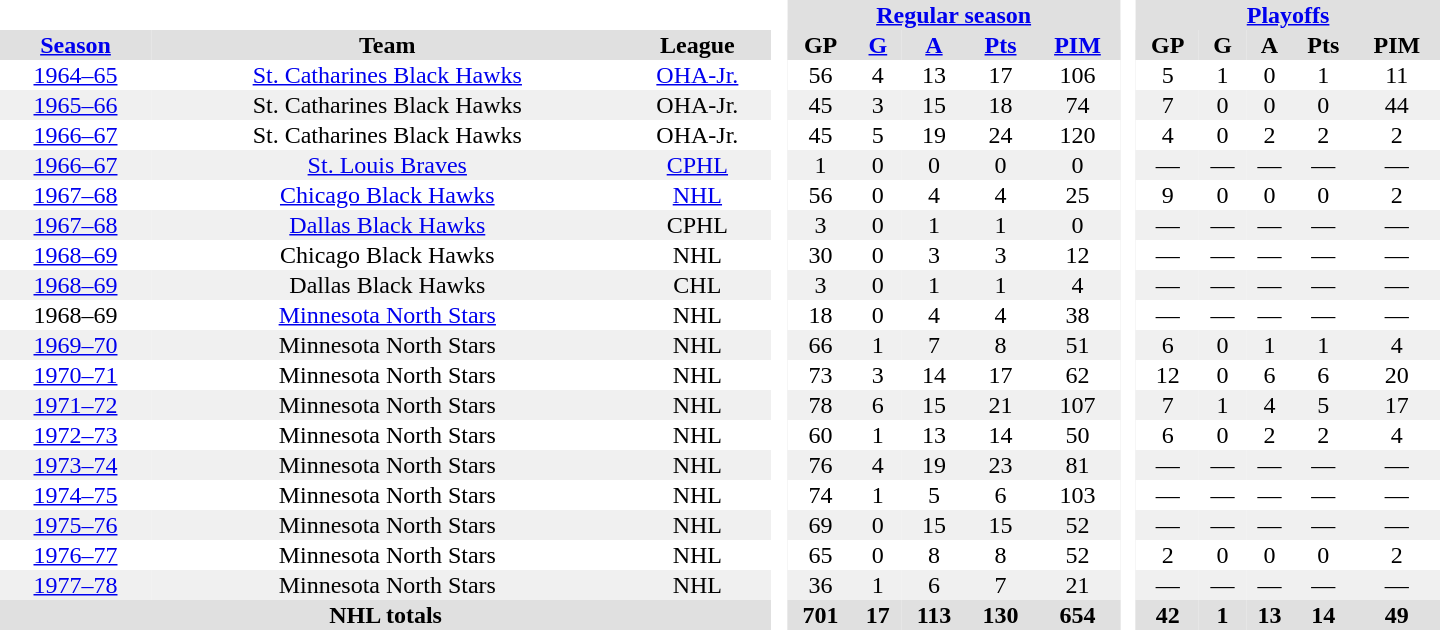<table border="0" cellpadding="1" cellspacing="0" style="text-align:center; width:60em">
<tr bgcolor="#e0e0e0">
<th colspan="3" bgcolor="#ffffff"> </th>
<th rowspan="99" bgcolor="#ffffff"> </th>
<th colspan="5"><a href='#'>Regular season</a></th>
<th rowspan="99" bgcolor="#ffffff"> </th>
<th colspan="5"><a href='#'>Playoffs</a></th>
</tr>
<tr bgcolor="#e0e0e0">
<th><a href='#'>Season</a></th>
<th>Team</th>
<th>League</th>
<th>GP</th>
<th><a href='#'>G</a></th>
<th><a href='#'>A</a></th>
<th><a href='#'>Pts</a></th>
<th><a href='#'>PIM</a></th>
<th>GP</th>
<th>G</th>
<th>A</th>
<th>Pts</th>
<th>PIM</th>
</tr>
<tr>
<td><a href='#'>1964–65</a></td>
<td><a href='#'>St. Catharines Black Hawks</a></td>
<td><a href='#'>OHA-Jr.</a></td>
<td>56</td>
<td>4</td>
<td>13</td>
<td>17</td>
<td>106</td>
<td>5</td>
<td>1</td>
<td>0</td>
<td>1</td>
<td>11</td>
</tr>
<tr bgcolor="#f0f0f0">
<td><a href='#'>1965–66</a></td>
<td>St. Catharines Black Hawks</td>
<td>OHA-Jr.</td>
<td>45</td>
<td>3</td>
<td>15</td>
<td>18</td>
<td>74</td>
<td>7</td>
<td>0</td>
<td>0</td>
<td>0</td>
<td>44</td>
</tr>
<tr>
<td><a href='#'>1966–67</a></td>
<td>St. Catharines Black Hawks</td>
<td>OHA-Jr.</td>
<td>45</td>
<td>5</td>
<td>19</td>
<td>24</td>
<td>120</td>
<td>4</td>
<td>0</td>
<td>2</td>
<td>2</td>
<td>2</td>
</tr>
<tr bgcolor="#f0f0f0">
<td><a href='#'>1966–67</a></td>
<td><a href='#'>St. Louis Braves</a></td>
<td><a href='#'>CPHL</a></td>
<td>1</td>
<td>0</td>
<td>0</td>
<td>0</td>
<td>0</td>
<td>—</td>
<td>—</td>
<td>—</td>
<td>—</td>
<td>—</td>
</tr>
<tr>
<td><a href='#'>1967–68</a></td>
<td><a href='#'>Chicago Black Hawks</a></td>
<td><a href='#'>NHL</a></td>
<td>56</td>
<td>0</td>
<td>4</td>
<td>4</td>
<td>25</td>
<td>9</td>
<td>0</td>
<td>0</td>
<td>0</td>
<td>2</td>
</tr>
<tr bgcolor="#f0f0f0">
<td><a href='#'>1967–68</a></td>
<td><a href='#'>Dallas Black Hawks</a></td>
<td>CPHL</td>
<td>3</td>
<td>0</td>
<td>1</td>
<td>1</td>
<td>0</td>
<td>—</td>
<td>—</td>
<td>—</td>
<td>—</td>
<td>—</td>
</tr>
<tr>
<td><a href='#'>1968–69</a></td>
<td>Chicago Black Hawks</td>
<td>NHL</td>
<td>30</td>
<td>0</td>
<td>3</td>
<td>3</td>
<td>12</td>
<td>—</td>
<td>—</td>
<td>—</td>
<td>—</td>
<td>—</td>
</tr>
<tr bgcolor="#f0f0f0">
<td><a href='#'>1968–69</a></td>
<td>Dallas Black Hawks</td>
<td>CHL</td>
<td>3</td>
<td>0</td>
<td>1</td>
<td>1</td>
<td>4</td>
<td>—</td>
<td>—</td>
<td>—</td>
<td>—</td>
<td>—</td>
</tr>
<tr>
<td>1968–69</td>
<td><a href='#'>Minnesota North Stars</a></td>
<td>NHL</td>
<td>18</td>
<td>0</td>
<td>4</td>
<td>4</td>
<td>38</td>
<td>—</td>
<td>—</td>
<td>—</td>
<td>—</td>
<td>—</td>
</tr>
<tr bgcolor="#f0f0f0">
<td><a href='#'>1969–70</a></td>
<td>Minnesota North Stars</td>
<td>NHL</td>
<td>66</td>
<td>1</td>
<td>7</td>
<td>8</td>
<td>51</td>
<td>6</td>
<td>0</td>
<td>1</td>
<td>1</td>
<td>4</td>
</tr>
<tr>
<td><a href='#'>1970–71</a></td>
<td>Minnesota North Stars</td>
<td>NHL</td>
<td>73</td>
<td>3</td>
<td>14</td>
<td>17</td>
<td>62</td>
<td>12</td>
<td>0</td>
<td>6</td>
<td>6</td>
<td>20</td>
</tr>
<tr bgcolor="#f0f0f0">
<td><a href='#'>1971–72</a></td>
<td>Minnesota North Stars</td>
<td>NHL</td>
<td>78</td>
<td>6</td>
<td>15</td>
<td>21</td>
<td>107</td>
<td>7</td>
<td>1</td>
<td>4</td>
<td>5</td>
<td>17</td>
</tr>
<tr>
<td><a href='#'>1972–73</a></td>
<td>Minnesota North Stars</td>
<td>NHL</td>
<td>60</td>
<td>1</td>
<td>13</td>
<td>14</td>
<td>50</td>
<td>6</td>
<td>0</td>
<td>2</td>
<td>2</td>
<td>4</td>
</tr>
<tr bgcolor="#f0f0f0">
<td><a href='#'>1973–74</a></td>
<td>Minnesota North Stars</td>
<td>NHL</td>
<td>76</td>
<td>4</td>
<td>19</td>
<td>23</td>
<td>81</td>
<td>—</td>
<td>—</td>
<td>—</td>
<td>—</td>
<td>—</td>
</tr>
<tr>
<td><a href='#'>1974–75</a></td>
<td>Minnesota North Stars</td>
<td>NHL</td>
<td>74</td>
<td>1</td>
<td>5</td>
<td>6</td>
<td>103</td>
<td>—</td>
<td>—</td>
<td>—</td>
<td>—</td>
<td>—</td>
</tr>
<tr bgcolor="#f0f0f0">
<td><a href='#'>1975–76</a></td>
<td>Minnesota North Stars</td>
<td>NHL</td>
<td>69</td>
<td>0</td>
<td>15</td>
<td>15</td>
<td>52</td>
<td>—</td>
<td>—</td>
<td>—</td>
<td>—</td>
<td>—</td>
</tr>
<tr>
<td><a href='#'>1976–77</a></td>
<td>Minnesota North Stars</td>
<td>NHL</td>
<td>65</td>
<td>0</td>
<td>8</td>
<td>8</td>
<td>52</td>
<td>2</td>
<td>0</td>
<td>0</td>
<td>0</td>
<td>2</td>
</tr>
<tr bgcolor="#f0f0f0">
<td><a href='#'>1977–78</a></td>
<td>Minnesota North Stars</td>
<td>NHL</td>
<td>36</td>
<td>1</td>
<td>6</td>
<td>7</td>
<td>21</td>
<td>—</td>
<td>—</td>
<td>—</td>
<td>—</td>
<td>—</td>
</tr>
<tr bgcolor="#e0e0e0">
<th colspan="3">NHL totals</th>
<th>701</th>
<th>17</th>
<th>113</th>
<th>130</th>
<th>654</th>
<th>42</th>
<th>1</th>
<th>13</th>
<th>14</th>
<th>49</th>
</tr>
</table>
